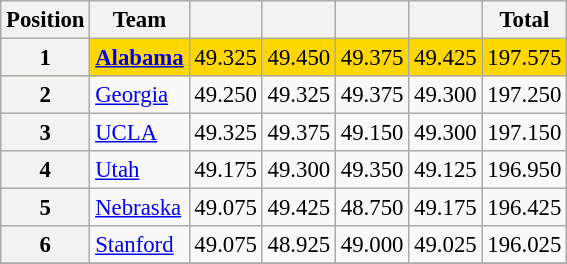<table class="wikitable sortable" style="text-align:center; font-size:95%">
<tr>
<th scope=col>Position</th>
<th scope=col>Team</th>
<th scope=col></th>
<th scope=col></th>
<th scope=col></th>
<th scope=col></th>
<th scope=col>Total</th>
</tr>
<tr bgcolor=gold>
<th scope=row>1</th>
<td align=left><strong><a href='#'>Alabama</a></strong></td>
<td>49.325</td>
<td>49.450</td>
<td>49.375</td>
<td>49.425</td>
<td>197.575</td>
</tr>
<tr>
<th scope=row>2</th>
<td align=left><a href='#'>Georgia</a></td>
<td>49.250</td>
<td>49.325</td>
<td>49.375</td>
<td>49.300</td>
<td>197.250</td>
</tr>
<tr>
<th scope=row>3</th>
<td align=left><a href='#'>UCLA</a></td>
<td>49.325</td>
<td>49.375</td>
<td>49.150</td>
<td>49.300</td>
<td>197.150</td>
</tr>
<tr>
<th scope=row>4</th>
<td align=left><a href='#'>Utah</a></td>
<td>49.175</td>
<td>49.300</td>
<td>49.350</td>
<td>49.125</td>
<td>196.950</td>
</tr>
<tr>
<th scope=row>5</th>
<td align=left><a href='#'>Nebraska</a></td>
<td>49.075</td>
<td>49.425</td>
<td>48.750</td>
<td>49.175</td>
<td>196.425</td>
</tr>
<tr>
<th scope=row>6</th>
<td align=left><a href='#'>Stanford</a></td>
<td>49.075</td>
<td>48.925</td>
<td>49.000</td>
<td>49.025</td>
<td>196.025</td>
</tr>
<tr>
</tr>
</table>
